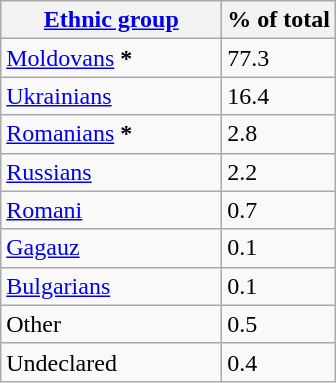<table class="wikitable sortable">
<tr>
<th style="width:140px;"><a href='#'>Ethnic group</a></th>
<th>% of total</th>
</tr>
<tr>
<td><a href='#'>Moldovans</a> <strong>*</strong></td>
<td>77.3</td>
</tr>
<tr>
<td><a href='#'>Ukrainians</a></td>
<td>16.4</td>
</tr>
<tr>
<td><a href='#'>Romanians</a> <strong>*</strong></td>
<td>2.8</td>
</tr>
<tr>
<td><a href='#'>Russians</a></td>
<td>2.2</td>
</tr>
<tr>
<td><a href='#'>Romani</a></td>
<td>0.7</td>
</tr>
<tr>
<td><a href='#'>Gagauz</a></td>
<td>0.1</td>
</tr>
<tr>
<td><a href='#'>Bulgarians</a></td>
<td>0.1</td>
</tr>
<tr>
<td>Other</td>
<td>0.5</td>
</tr>
<tr>
<td>Undeclared</td>
<td>0.4</td>
</tr>
</table>
